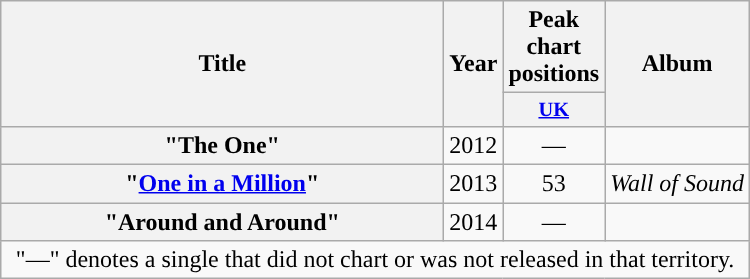<table class="wikitable plainrowheaders" style="text-align:center;">
<tr>
<th scope="col" rowspan="2" style="width:18em;">Title</th>
<th scope="col" rowspan="2" style="width:1em;">Year</th>
<th scope="col">Peak chart positions</th>
<th scope="col" rowspan="2">Album</th>
</tr>
<tr>
<th scope="col" style="width:3em;font-size:85%;"><a href='#'>UK</a><br></th>
</tr>
<tr>
<th scope="row">"The One"<br></th>
<td>2012</td>
<td>—</td>
<td></td>
</tr>
<tr>
<th scope="row">"<a href='#'>One in a Million</a>"<br></th>
<td>2013</td>
<td>53</td>
<td><em>Wall of Sound</em></td>
</tr>
<tr>
<th scope="row">"Around and Around"<br></th>
<td>2014</td>
<td>—</td>
<td></td>
</tr>
<tr>
<td colspan='4" style="font-size:85%"'>"—" denotes a single that did not chart or was not released in that territory.</td>
</tr>
</table>
